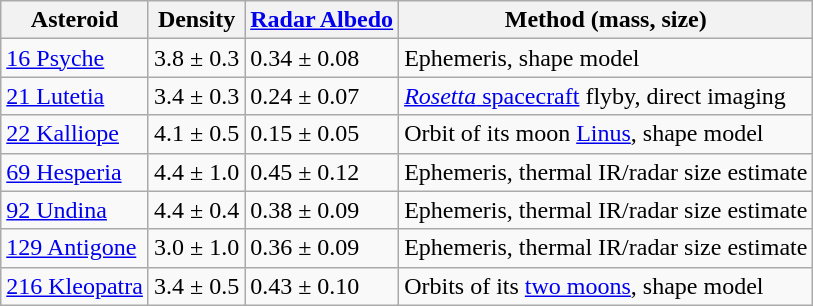<table class="wikitable">
<tr>
<th>Asteroid</th>
<th>Density</th>
<th><a href='#'>Radar Albedo</a></th>
<th>Method (mass, size)</th>
</tr>
<tr>
<td><a href='#'>16 Psyche</a></td>
<td>3.8 ± 0.3</td>
<td>0.34 ± 0.08</td>
<td>Ephemeris, shape model</td>
</tr>
<tr>
<td><a href='#'>21 Lutetia</a></td>
<td>3.4 ± 0.3</td>
<td>0.24 ± 0.07</td>
<td><a href='#'><em>Rosetta</em> spacecraft</a> flyby, direct imaging</td>
</tr>
<tr>
<td><a href='#'>22 Kalliope</a></td>
<td>4.1 ± 0.5</td>
<td>0.15 ± 0.05</td>
<td>Orbit of its moon <a href='#'>Linus</a>, shape model</td>
</tr>
<tr>
<td><a href='#'>69 Hesperia</a></td>
<td>4.4 ± 1.0</td>
<td>0.45 ± 0.12</td>
<td>Ephemeris, thermal IR/radar size estimate</td>
</tr>
<tr>
<td><a href='#'>92 Undina</a></td>
<td>4.4 ± 0.4</td>
<td>0.38 ± 0.09</td>
<td>Ephemeris, thermal IR/radar size estimate</td>
</tr>
<tr>
<td><a href='#'>129 Antigone</a></td>
<td>3.0 ± 1.0</td>
<td>0.36 ± 0.09</td>
<td>Ephemeris, thermal IR/radar size estimate</td>
</tr>
<tr>
<td><a href='#'>216 Kleopatra</a></td>
<td>3.4 ± 0.5</td>
<td>0.43 ± 0.10</td>
<td>Orbits of its <a href='#'>two moons</a>, shape model</td>
</tr>
</table>
